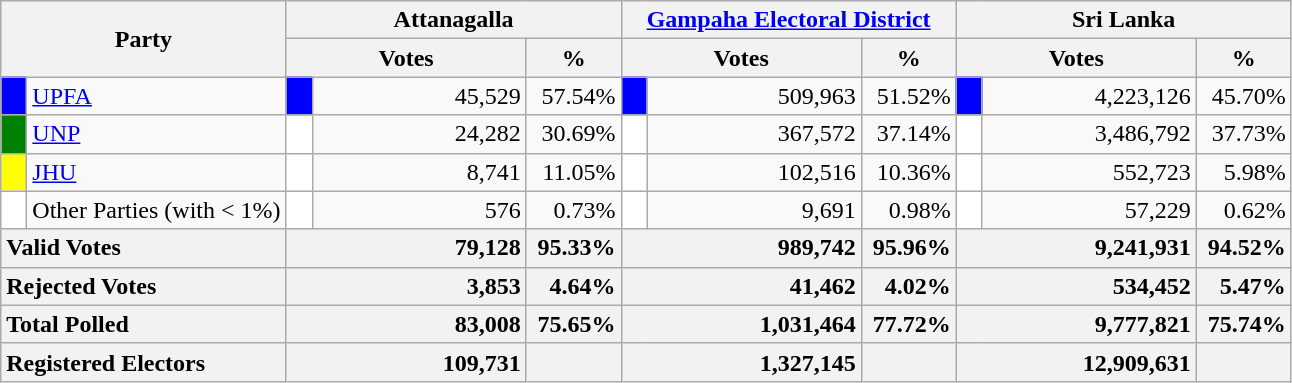<table class="wikitable">
<tr>
<th colspan="2" width="144px"rowspan="2">Party</th>
<th colspan="3" width="216px">Attanagalla</th>
<th colspan="3" width="216px"><a href='#'>Gampaha Electoral District</a></th>
<th colspan="3" width="216px">Sri Lanka</th>
</tr>
<tr>
<th colspan="2" width="144px">Votes</th>
<th>%</th>
<th colspan="2" width="144px">Votes</th>
<th>%</th>
<th colspan="2" width="144px">Votes</th>
<th>%</th>
</tr>
<tr>
<td style="background-color:blue;" width="10px"></td>
<td style="text-align:left;"><a href='#'>UPFA</a></td>
<td style="background-color:blue;" width="10px"></td>
<td style="text-align:right;">45,529</td>
<td style="text-align:right;">57.54%</td>
<td style="background-color:blue;" width="10px"></td>
<td style="text-align:right;">509,963</td>
<td style="text-align:right;">51.52%</td>
<td style="background-color:blue;" width="10px"></td>
<td style="text-align:right;">4,223,126</td>
<td style="text-align:right;">45.70%</td>
</tr>
<tr>
<td style="background-color:green;" width="10px"></td>
<td style="text-align:left;"><a href='#'>UNP</a></td>
<td style="background-color:white;" width="10px"></td>
<td style="text-align:right;">24,282</td>
<td style="text-align:right;">30.69%</td>
<td style="background-color:white;" width="10px"></td>
<td style="text-align:right;">367,572</td>
<td style="text-align:right;">37.14%</td>
<td style="background-color:white;" width="10px"></td>
<td style="text-align:right;">3,486,792</td>
<td style="text-align:right;">37.73%</td>
</tr>
<tr>
<td style="background-color:yellow;" width="10px"></td>
<td style="text-align:left;"><a href='#'>JHU</a></td>
<td style="background-color:white;" width="10px"></td>
<td style="text-align:right;">8,741</td>
<td style="text-align:right;">11.05%</td>
<td style="background-color:white;" width="10px"></td>
<td style="text-align:right;">102,516</td>
<td style="text-align:right;">10.36%</td>
<td style="background-color:white;" width="10px"></td>
<td style="text-align:right;">552,723</td>
<td style="text-align:right;">5.98%</td>
</tr>
<tr>
<td style="background-color:white;" width="10px"></td>
<td style="text-align:left;">Other Parties (with < 1%)</td>
<td style="background-color:white;" width="10px"></td>
<td style="text-align:right;">576</td>
<td style="text-align:right;">0.73%</td>
<td style="background-color:white;" width="10px"></td>
<td style="text-align:right;">9,691</td>
<td style="text-align:right;">0.98%</td>
<td style="background-color:white;" width="10px"></td>
<td style="text-align:right;">57,229</td>
<td style="text-align:right;">0.62%</td>
</tr>
<tr>
<th colspan="2" width="144px"style="text-align:left;">Valid Votes</th>
<th style="text-align:right;"colspan="2" width="144px">79,128</th>
<th style="text-align:right;">95.33%</th>
<th style="text-align:right;"colspan="2" width="144px">989,742</th>
<th style="text-align:right;">95.96%</th>
<th style="text-align:right;"colspan="2" width="144px">9,241,931</th>
<th style="text-align:right;">94.52%</th>
</tr>
<tr>
<th colspan="2" width="144px"style="text-align:left;">Rejected Votes</th>
<th style="text-align:right;"colspan="2" width="144px">3,853</th>
<th style="text-align:right;">4.64%</th>
<th style="text-align:right;"colspan="2" width="144px">41,462</th>
<th style="text-align:right;">4.02%</th>
<th style="text-align:right;"colspan="2" width="144px">534,452</th>
<th style="text-align:right;">5.47%</th>
</tr>
<tr>
<th colspan="2" width="144px"style="text-align:left;">Total Polled</th>
<th style="text-align:right;"colspan="2" width="144px">83,008</th>
<th style="text-align:right;">75.65%</th>
<th style="text-align:right;"colspan="2" width="144px">1,031,464</th>
<th style="text-align:right;">77.72%</th>
<th style="text-align:right;"colspan="2" width="144px">9,777,821</th>
<th style="text-align:right;">75.74%</th>
</tr>
<tr>
<th colspan="2" width="144px"style="text-align:left;">Registered Electors</th>
<th style="text-align:right;"colspan="2" width="144px">109,731</th>
<th></th>
<th style="text-align:right;"colspan="2" width="144px">1,327,145</th>
<th></th>
<th style="text-align:right;"colspan="2" width="144px">12,909,631</th>
<th></th>
</tr>
</table>
